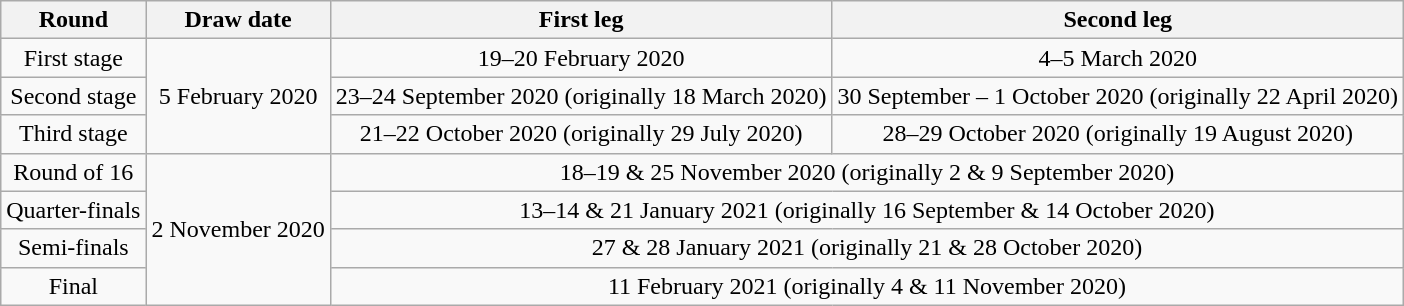<table class="wikitable" style="text-align: center">
<tr>
<th>Round</th>
<th>Draw date</th>
<th>First leg</th>
<th>Second leg</th>
</tr>
<tr>
<td>First stage</td>
<td rowspan=3>5 February 2020</td>
<td>19–20 February 2020</td>
<td>4–5 March 2020</td>
</tr>
<tr>
<td>Second stage</td>
<td>23–24 September 2020 (originally 18 March 2020)</td>
<td>30 September – 1 October 2020 (originally 22 April 2020)</td>
</tr>
<tr>
<td>Third stage</td>
<td>21–22 October 2020 (originally 29 July 2020)</td>
<td>28–29 October 2020 (originally 19 August 2020)</td>
</tr>
<tr>
<td>Round of 16</td>
<td rowspan=4>2 November 2020</td>
<td colspan=2>18–19 & 25 November 2020 (originally 2 & 9 September 2020)</td>
</tr>
<tr>
<td>Quarter-finals</td>
<td colspan=2>13–14 & 21 January 2021 (originally 16 September & 14 October 2020)</td>
</tr>
<tr>
<td>Semi-finals</td>
<td colspan=2>27 & 28 January 2021 (originally 21 & 28 October 2020)</td>
</tr>
<tr>
<td>Final</td>
<td colspan=2>11 February 2021 (originally 4 & 11 November 2020)</td>
</tr>
</table>
